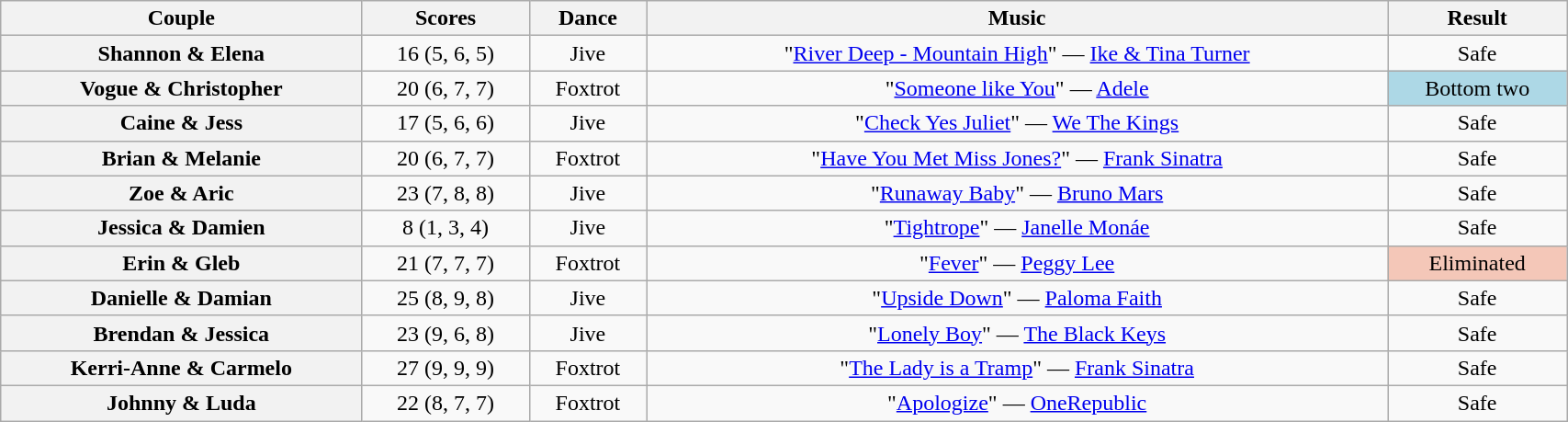<table class="wikitable sortable" style="text-align:center; width: 90%">
<tr>
<th scope="col">Couple</th>
<th scope="col">Scores</th>
<th scope="col" class="unsortable">Dance</th>
<th scope="col" class="unsortable">Music</th>
<th scope="col" class="unsortable">Result</th>
</tr>
<tr>
<th scope="row">Shannon & Elena</th>
<td>16 (5, 6, 5)</td>
<td>Jive</td>
<td>"<a href='#'>River Deep - Mountain High</a>" — <a href='#'>Ike & Tina Turner</a></td>
<td>Safe</td>
</tr>
<tr>
<th scope="row">Vogue & Christopher</th>
<td>20 (6, 7, 7)</td>
<td>Foxtrot</td>
<td>"<a href='#'>Someone like You</a>" — <a href='#'>Adele</a></td>
<td bgcolor="lightblue">Bottom two</td>
</tr>
<tr>
<th scope="row">Caine & Jess</th>
<td>17 (5, 6, 6)</td>
<td>Jive</td>
<td>"<a href='#'>Check Yes Juliet</a>" — <a href='#'>We The Kings</a></td>
<td>Safe</td>
</tr>
<tr>
<th scope="row">Brian & Melanie</th>
<td>20 (6, 7, 7)</td>
<td>Foxtrot</td>
<td>"<a href='#'>Have You Met Miss Jones?</a>" — <a href='#'>Frank Sinatra</a></td>
<td>Safe</td>
</tr>
<tr>
<th scope="row">Zoe & Aric</th>
<td>23 (7, 8, 8)</td>
<td>Jive</td>
<td>"<a href='#'>Runaway Baby</a>" — <a href='#'>Bruno Mars</a></td>
<td>Safe</td>
</tr>
<tr>
<th scope="row">Jessica & Damien</th>
<td>8 (1, 3, 4)</td>
<td>Jive</td>
<td>"<a href='#'>Tightrope</a>" — <a href='#'>Janelle Monáe</a></td>
<td>Safe</td>
</tr>
<tr>
<th scope="row">Erin & Gleb</th>
<td>21 (7, 7, 7)</td>
<td>Foxtrot</td>
<td>"<a href='#'>Fever</a>" — <a href='#'>Peggy Lee</a></td>
<td bgcolor="f4c7b8">Eliminated</td>
</tr>
<tr>
<th scope="row">Danielle & Damian</th>
<td>25 (8, 9, 8)</td>
<td>Jive</td>
<td>"<a href='#'>Upside Down</a>" — <a href='#'>Paloma Faith</a></td>
<td>Safe</td>
</tr>
<tr>
<th scope="row">Brendan & Jessica</th>
<td>23 (9, 6, 8)</td>
<td>Jive</td>
<td>"<a href='#'>Lonely Boy</a>" — <a href='#'>The Black Keys</a></td>
<td>Safe</td>
</tr>
<tr>
<th scope="row">Kerri-Anne & Carmelo</th>
<td>27 (9, 9, 9)</td>
<td>Foxtrot</td>
<td>"<a href='#'>The Lady is a Tramp</a>" — <a href='#'>Frank Sinatra</a></td>
<td>Safe</td>
</tr>
<tr>
<th scope="row">Johnny & Luda</th>
<td>22 (8, 7, 7)</td>
<td>Foxtrot</td>
<td>"<a href='#'>Apologize</a>" — <a href='#'>OneRepublic</a></td>
<td>Safe</td>
</tr>
</table>
